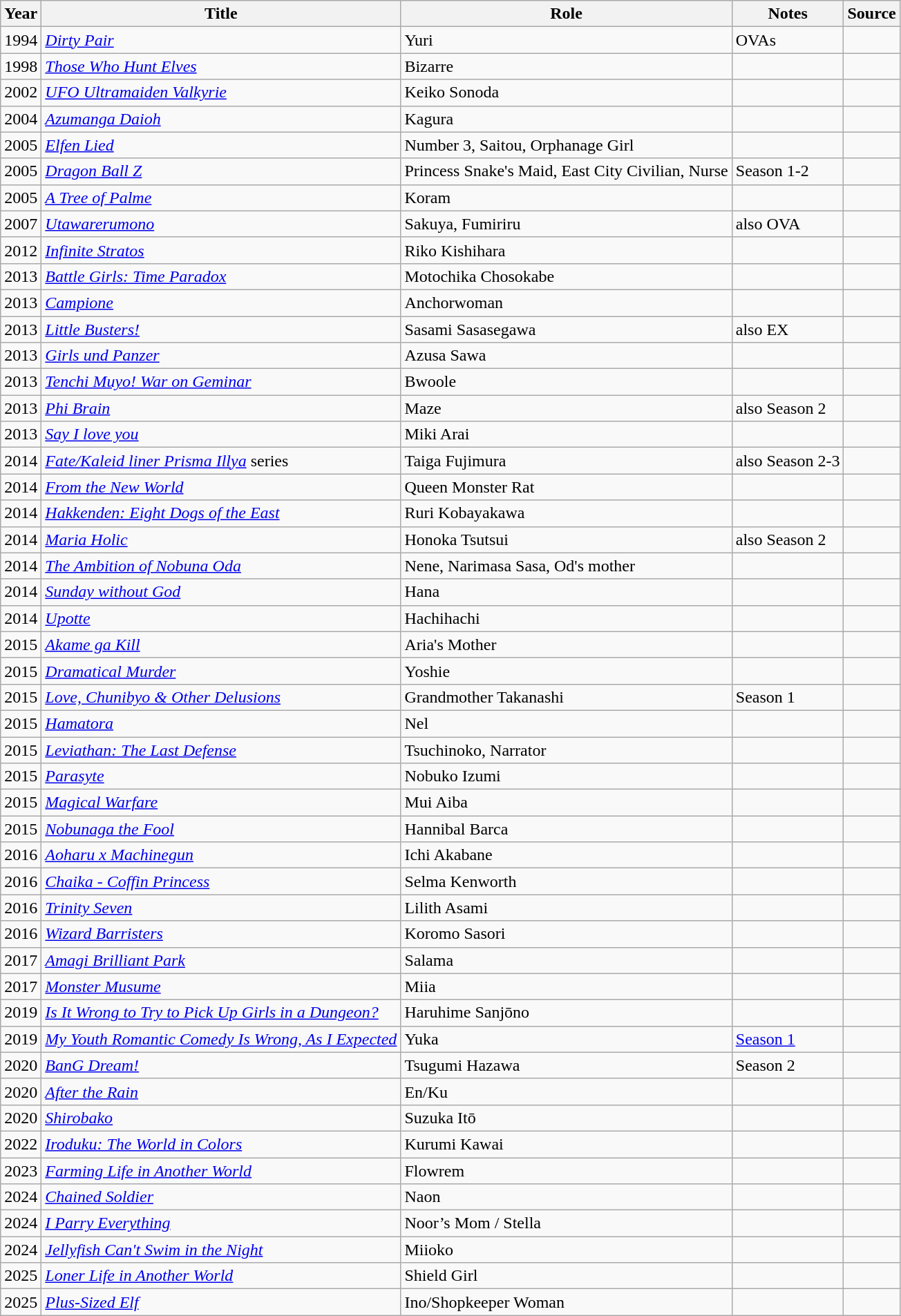<table class="wikitable sortable plainrowheaders">
<tr>
<th>Year</th>
<th>Title</th>
<th>Role</th>
<th class="unsortable">Notes</th>
<th class="unsortable">Source</th>
</tr>
<tr>
<td>1994</td>
<td><em><a href='#'>Dirty Pair</a></em></td>
<td>Yuri</td>
<td>OVAs</td>
<td></td>
</tr>
<tr>
<td>1998</td>
<td><em><a href='#'>Those Who Hunt Elves</a></em></td>
<td>Bizarre</td>
<td></td>
<td></td>
</tr>
<tr>
<td>2002</td>
<td><em><a href='#'>UFO Ultramaiden Valkyrie</a></em></td>
<td>Keiko Sonoda</td>
<td></td>
<td></td>
</tr>
<tr>
<td>2004</td>
<td><em><a href='#'>Azumanga Daioh</a></em></td>
<td>Kagura</td>
<td></td>
<td></td>
</tr>
<tr>
<td>2005</td>
<td><em><a href='#'>Elfen Lied</a></em></td>
<td>Number 3, Saitou, Orphanage Girl</td>
<td></td>
<td></td>
</tr>
<tr>
<td>2005</td>
<td><em><a href='#'>Dragon Ball Z</a></em></td>
<td>Princess Snake's Maid, East City Civilian, Nurse</td>
<td>Season 1-2</td>
<td></td>
</tr>
<tr>
<td>2005</td>
<td><em><a href='#'>A Tree of Palme</a></em></td>
<td>Koram</td>
<td></td>
<td></td>
</tr>
<tr>
<td>2007</td>
<td><em><a href='#'>Utawarerumono</a></em></td>
<td>Sakuya, Fumiriru</td>
<td>also OVA</td>
<td></td>
</tr>
<tr>
<td>2012</td>
<td><em><a href='#'>Infinite Stratos</a></em></td>
<td>Riko Kishihara</td>
<td></td>
<td></td>
</tr>
<tr>
<td>2013</td>
<td><em><a href='#'>Battle Girls: Time Paradox</a></em></td>
<td>Motochika Chosokabe</td>
<td></td>
<td></td>
</tr>
<tr>
<td>2013</td>
<td><a href='#'><em>Campione</em></a></td>
<td>Anchorwoman</td>
<td></td>
<td></td>
</tr>
<tr>
<td>2013</td>
<td><em><a href='#'>Little Busters!</a></em></td>
<td>Sasami Sasasegawa</td>
<td>also EX</td>
<td></td>
</tr>
<tr>
<td>2013</td>
<td><em><a href='#'>Girls und Panzer</a></em></td>
<td>Azusa Sawa</td>
<td></td>
<td></td>
</tr>
<tr>
<td>2013</td>
<td><em><a href='#'>Tenchi Muyo! War on Geminar</a></em></td>
<td>Bwoole</td>
<td></td>
<td></td>
</tr>
<tr>
<td>2013</td>
<td><a href='#'><em>Phi Brain</em></a></td>
<td>Maze</td>
<td>also Season 2</td>
<td></td>
</tr>
<tr>
<td>2013</td>
<td><a href='#'><em>Say I love you</em></a></td>
<td>Miki Arai</td>
<td></td>
<td></td>
</tr>
<tr>
<td>2014</td>
<td><a href='#'><em>Fate/Kaleid liner Prisma Illya</em></a> series</td>
<td>Taiga Fujimura</td>
<td>also Season 2-3</td>
<td></td>
</tr>
<tr>
<td>2014</td>
<td><a href='#'><em>From the New World</em></a></td>
<td>Queen Monster Rat</td>
<td></td>
<td></td>
</tr>
<tr>
<td>2014</td>
<td><em><a href='#'>Hakkenden: Eight Dogs of the East</a></em></td>
<td>Ruri Kobayakawa</td>
<td></td>
<td></td>
</tr>
<tr>
<td>2014</td>
<td><em><a href='#'>Maria Holic</a></em></td>
<td>Honoka Tsutsui</td>
<td>also Season 2</td>
<td></td>
</tr>
<tr>
<td>2014</td>
<td><a href='#'><em>The Ambition of Nobuna Oda</em></a></td>
<td>Nene, Narimasa Sasa, Od's mother</td>
<td></td>
<td></td>
</tr>
<tr>
<td>2014</td>
<td><a href='#'><em>Sunday without God</em></a></td>
<td>Hana</td>
<td></td>
<td></td>
</tr>
<tr>
<td>2014</td>
<td><a href='#'><em>Upotte</em></a></td>
<td>Hachihachi</td>
<td></td>
<td></td>
</tr>
<tr>
<td>2015</td>
<td><em><a href='#'>Akame ga Kill</a></em></td>
<td>Aria's Mother</td>
<td></td>
<td></td>
</tr>
<tr>
<td>2015</td>
<td><em><a href='#'>Dramatical Murder</a></em></td>
<td>Yoshie</td>
<td></td>
<td></td>
</tr>
<tr>
<td>2015</td>
<td><em><a href='#'>Love, Chunibyo & Other Delusions</a></em></td>
<td>Grandmother Takanashi</td>
<td>Season 1</td>
<td></td>
</tr>
<tr>
<td>2015</td>
<td><em><a href='#'>Hamatora</a></em></td>
<td>Nel</td>
<td></td>
<td></td>
</tr>
<tr>
<td>2015</td>
<td><a href='#'><em>Leviathan: The Last Defense</em></a></td>
<td>Tsuchinoko, Narrator</td>
<td></td>
<td></td>
</tr>
<tr>
<td>2015</td>
<td><em><a href='#'>Parasyte</a></em></td>
<td>Nobuko Izumi</td>
<td></td>
<td></td>
</tr>
<tr>
<td>2015</td>
<td><em><a href='#'>Magical Warfare</a></em></td>
<td>Mui Aiba</td>
<td></td>
<td></td>
</tr>
<tr>
<td>2015</td>
<td><em><a href='#'>Nobunaga the Fool</a></em></td>
<td>Hannibal Barca</td>
<td></td>
<td></td>
</tr>
<tr>
<td>2016</td>
<td><em><a href='#'>Aoharu x Machinegun</a></em></td>
<td>Ichi Akabane</td>
<td></td>
<td></td>
</tr>
<tr>
<td>2016</td>
<td><a href='#'><em>Chaika - Coffin Princess</em></a></td>
<td>Selma Kenworth</td>
<td></td>
<td></td>
</tr>
<tr>
<td>2016</td>
<td><em><a href='#'>Trinity Seven</a></em></td>
<td>Lilith Asami</td>
<td></td>
<td></td>
</tr>
<tr>
<td>2016</td>
<td><em><a href='#'>Wizard Barristers</a></em></td>
<td>Koromo Sasori</td>
<td></td>
<td></td>
</tr>
<tr>
<td>2017</td>
<td><em><a href='#'>Amagi Brilliant Park</a></em></td>
<td>Salama</td>
<td></td>
<td></td>
</tr>
<tr>
<td>2017</td>
<td><em><a href='#'>Monster Musume</a></em></td>
<td>Miia</td>
<td></td>
<td></td>
</tr>
<tr>
<td>2019</td>
<td><em><a href='#'>Is It Wrong to Try to Pick Up Girls in a Dungeon?</a></em></td>
<td>Haruhime Sanjōno</td>
<td></td>
<td></td>
</tr>
<tr>
<td>2019</td>
<td><em><a href='#'>My Youth Romantic Comedy Is Wrong, As I Expected</a></em></td>
<td>Yuka</td>
<td><a href='#'>Season 1</a></td>
<td></td>
</tr>
<tr>
<td>2020</td>
<td><em><a href='#'>BanG Dream!</a></em></td>
<td>Tsugumi Hazawa</td>
<td>Season 2</td>
<td></td>
</tr>
<tr>
<td>2020</td>
<td><em><a href='#'>After the Rain</a></em></td>
<td>En/Ku</td>
<td></td>
<td></td>
</tr>
<tr>
<td>2020</td>
<td><em><a href='#'>Shirobako</a></em></td>
<td>Suzuka Itō</td>
<td></td>
<td></td>
</tr>
<tr>
<td>2022</td>
<td><em><a href='#'>Iroduku: The World in Colors</a></em></td>
<td>Kurumi Kawai</td>
<td></td>
<td></td>
</tr>
<tr>
<td>2023</td>
<td><em><a href='#'>Farming Life in Another World</a></em></td>
<td>Flowrem</td>
<td></td>
<td></td>
</tr>
<tr>
<td>2024</td>
<td><em><a href='#'>Chained Soldier</a></em></td>
<td>Naon</td>
<td></td>
<td></td>
</tr>
<tr>
<td>2024</td>
<td><em><a href='#'>I Parry Everything</a></em></td>
<td>Noor’s Mom / Stella</td>
<td></td>
<td></td>
</tr>
<tr>
<td>2024</td>
<td><em><a href='#'>Jellyfish Can't Swim in the Night</a></em></td>
<td>Miioko</td>
<td></td>
<td></td>
</tr>
<tr>
<td>2025</td>
<td><em><a href='#'>Loner Life in Another World</a></em></td>
<td>Shield Girl</td>
<td></td>
<td></td>
</tr>
<tr>
<td>2025</td>
<td><em><a href='#'>Plus-Sized Elf</a></em></td>
<td>Ino/Shopkeeper Woman</td>
<td></td>
<td></td>
</tr>
</table>
